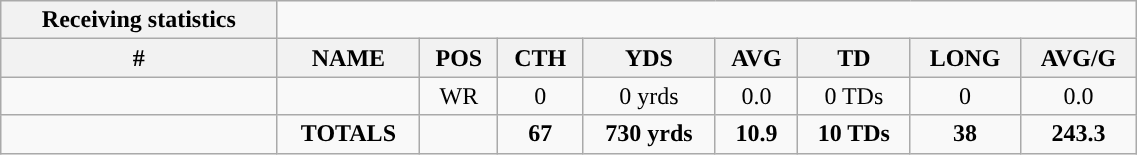<table style="width:60%; text-align:center;" class="wikitable collapsible collapsed">
<tr>
<th style="text-align:center; ">Receiving statistics</th>
</tr>
<tr>
<th>#</th>
<th>NAME</th>
<th>POS</th>
<th>CTH</th>
<th>YDS</th>
<th>AVG</th>
<th>TD</th>
<th>LONG</th>
<th>AVG/G</th>
</tr>
<tr>
<td></td>
<td></td>
<td>WR</td>
<td>0</td>
<td>0 yrds</td>
<td>0.0</td>
<td>0 TDs</td>
<td>0</td>
<td>0.0</td>
</tr>
<tr>
<td></td>
<td><strong>TOTALS</strong></td>
<td></td>
<td><strong>67</strong></td>
<td><strong>730 yrds</strong></td>
<td><strong>10.9</strong></td>
<td><strong>10 TDs</strong></td>
<td><strong>38</strong></td>
<td><strong>243.3</strong></td>
</tr>
</table>
